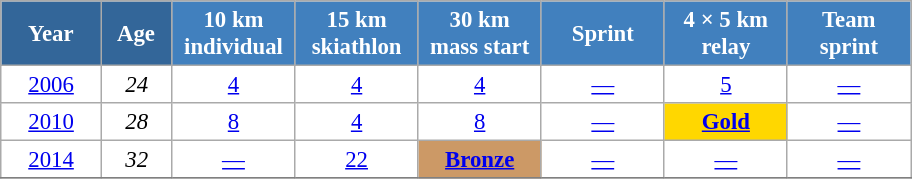<table class="wikitable" style="font-size:95%; text-align:center; border:grey solid 1px; border-collapse:collapse; background:#ffffff;">
<tr>
<th style="background-color:#369; color:white; width:60px;"> Year </th>
<th style="background-color:#369; color:white; width:40px;"> Age </th>
<th style="background-color:#4180be; color:white; width:75px;"> 10 km <br> individual </th>
<th style="background-color:#4180be; color:white; width:75px;"> 15 km <br> skiathlon </th>
<th style="background-color:#4180be; color:white; width:75px;"> 30 km <br> mass start </th>
<th style="background-color:#4180be; color:white; width:75px;"> Sprint </th>
<th style="background-color:#4180be; color:white; width:75px;"> 4 × 5 km <br> relay </th>
<th style="background-color:#4180be; color:white; width:75px;"> Team <br> sprint </th>
</tr>
<tr>
<td><a href='#'>2006</a></td>
<td><em>24</em></td>
<td><a href='#'>4</a></td>
<td><a href='#'>4</a></td>
<td><a href='#'>4</a></td>
<td><a href='#'>—</a></td>
<td><a href='#'>5</a></td>
<td><a href='#'>—</a></td>
</tr>
<tr>
<td><a href='#'>2010</a></td>
<td><em>28</em></td>
<td><a href='#'>8</a></td>
<td><a href='#'>4</a></td>
<td><a href='#'>8</a></td>
<td><a href='#'>—</a></td>
<td style="background:gold;"><a href='#'><strong>Gold</strong></a></td>
<td><a href='#'>—</a></td>
</tr>
<tr>
<td><a href='#'>2014</a></td>
<td><em>32</em></td>
<td><a href='#'>—</a></td>
<td><a href='#'>22</a></td>
<td bgcolor="cc9966"><a href='#'><strong>Bronze</strong></a></td>
<td><a href='#'>—</a></td>
<td><a href='#'>—</a></td>
<td><a href='#'>—</a></td>
</tr>
<tr>
</tr>
</table>
